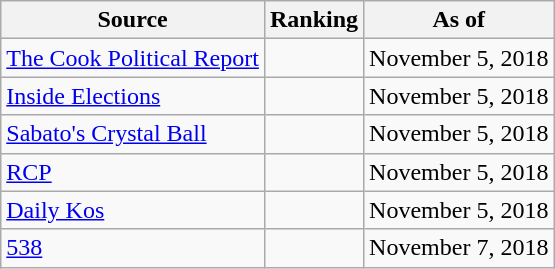<table class="wikitable" style="text-align:center">
<tr>
<th>Source</th>
<th>Ranking</th>
<th>As of</th>
</tr>
<tr>
<td align=left><a href='#'>The Cook Political Report</a></td>
<td></td>
<td>November 5, 2018</td>
</tr>
<tr>
<td align=left><a href='#'>Inside Elections</a></td>
<td></td>
<td>November 5, 2018</td>
</tr>
<tr>
<td align=left><a href='#'>Sabato's Crystal Ball</a></td>
<td></td>
<td>November 5, 2018</td>
</tr>
<tr>
<td align="left"><a href='#'>RCP</a></td>
<td></td>
<td>November 5, 2018</td>
</tr>
<tr>
<td align="left"><a href='#'>Daily Kos</a></td>
<td></td>
<td>November 5, 2018</td>
</tr>
<tr>
<td align="left"><a href='#'>538</a></td>
<td></td>
<td>November 7, 2018</td>
</tr>
</table>
